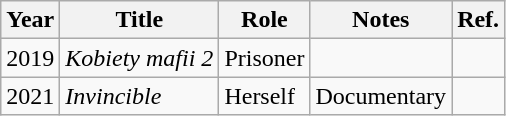<table class="wikitable sortable">
<tr>
<th>Year</th>
<th>Title</th>
<th>Role</th>
<th class="unsortable">Notes</th>
<th class="unsortable">Ref.</th>
</tr>
<tr>
<td>2019</td>
<td><em>Kobiety mafii 2</em></td>
<td>Prisoner</td>
<td></td>
<td></td>
</tr>
<tr>
<td>2021</td>
<td><em>Invincible</em></td>
<td>Herself</td>
<td>Documentary</td>
<td></td>
</tr>
</table>
